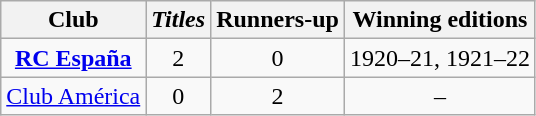<table class="wikitable" style="text-align: center;">
<tr>
<th>Club</th>
<th><em>Titles</em></th>
<th>Runners-up</th>
<th>Winning editions</th>
</tr>
<tr>
<td><strong><a href='#'>RC España</a></strong></td>
<td>2</td>
<td>0</td>
<td>1920–21, 1921–22</td>
</tr>
<tr>
<td><a href='#'>Club América</a></td>
<td>0</td>
<td>2</td>
<td>–</td>
</tr>
</table>
